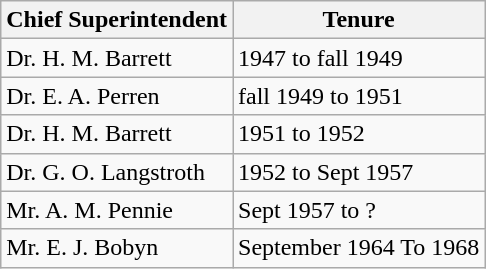<table class="wikitable" border="1">
<tr>
<th>Chief Superintendent</th>
<th>Tenure</th>
</tr>
<tr>
<td>Dr. H. M. Barrett</td>
<td>1947 to fall 1949</td>
</tr>
<tr>
<td>Dr. E. A. Perren</td>
<td>fall 1949 to 1951</td>
</tr>
<tr>
<td>Dr. H. M. Barrett</td>
<td>1951 to 1952</td>
</tr>
<tr>
<td>Dr. G. O. Langstroth</td>
<td>1952 to Sept 1957</td>
</tr>
<tr>
<td>Mr. A. M. Pennie</td>
<td>Sept 1957 to ?</td>
</tr>
<tr>
<td>Mr. E. J. Bobyn</td>
<td>September 1964 To 1968</td>
</tr>
</table>
